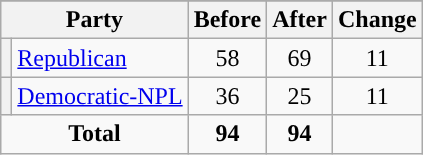<table class="wikitable" style="text-align:center;">
<tr>
</tr>
<tr>
<th colspan=2>Party</th>
<th>Before</th>
<th>After</th>
<th>Change</th>
</tr>
<tr>
<th style="background-color:"></th>
<td style="text-align:left;"><a href='#'>Republican</a></td>
<td>58</td>
<td>69</td>
<td> 11</td>
</tr>
<tr>
<th style="background-color:"></th>
<td style="text-align:left;"><a href='#'>Democratic-NPL</a></td>
<td>36</td>
<td>25</td>
<td> 11</td>
</tr>
<tr>
<td colspan=2><strong>Total</strong></td>
<td><strong>94</strong></td>
<td><strong>94</strong></td>
<td></td>
</tr>
</table>
